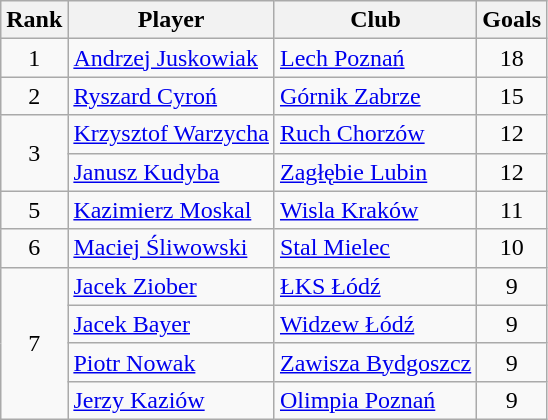<table class="wikitable" style="text-align:center">
<tr>
<th>Rank</th>
<th>Player</th>
<th>Club</th>
<th>Goals</th>
</tr>
<tr>
<td rowspan="1">1</td>
<td align="left"> <a href='#'>Andrzej Juskowiak</a></td>
<td align="left"><a href='#'>Lech Poznań</a></td>
<td>18</td>
</tr>
<tr>
<td rowspan="1">2</td>
<td align="left"> <a href='#'>Ryszard Cyroń</a></td>
<td align="left"><a href='#'>Górnik Zabrze</a></td>
<td>15</td>
</tr>
<tr>
<td rowspan="2">3</td>
<td align="left"> <a href='#'>Krzysztof Warzycha</a></td>
<td align="left"><a href='#'>Ruch Chorzów</a></td>
<td>12</td>
</tr>
<tr>
<td align="left"> <a href='#'>Janusz Kudyba</a></td>
<td align="left"><a href='#'>Zagłębie Lubin</a></td>
<td>12</td>
</tr>
<tr>
<td rowspan="1">5</td>
<td align="left"> <a href='#'>Kazimierz Moskal</a></td>
<td align="left"><a href='#'>Wisla Kraków</a></td>
<td>11</td>
</tr>
<tr>
<td rowspan="1">6</td>
<td align="left"> <a href='#'>Maciej Śliwowski</a></td>
<td align="left"><a href='#'>Stal Mielec</a></td>
<td>10</td>
</tr>
<tr>
<td rowspan="4">7</td>
<td align="left"> <a href='#'>Jacek Ziober</a></td>
<td align="left"><a href='#'>ŁKS Łódź</a></td>
<td>9</td>
</tr>
<tr>
<td align="left"> <a href='#'>Jacek Bayer</a></td>
<td align="left"><a href='#'>Widzew Łódź</a></td>
<td>9</td>
</tr>
<tr>
<td align="left"> <a href='#'>Piotr Nowak</a></td>
<td align="left"><a href='#'>Zawisza Bydgoszcz</a></td>
<td>9</td>
</tr>
<tr>
<td align="left"> <a href='#'>Jerzy Kaziów</a></td>
<td align="left"><a href='#'>Olimpia Poznań</a></td>
<td>9</td>
</tr>
</table>
